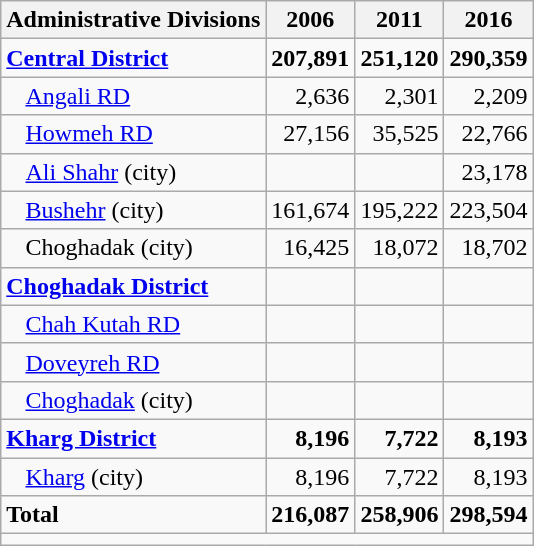<table class="wikitable">
<tr>
<th>Administrative Divisions</th>
<th>2006</th>
<th>2011</th>
<th>2016</th>
</tr>
<tr>
<td><strong><a href='#'>Central District</a></strong></td>
<td style="text-align: right;"><strong>207,891</strong></td>
<td style="text-align: right;"><strong>251,120</strong></td>
<td style="text-align: right;"><strong>290,359</strong></td>
</tr>
<tr>
<td style="padding-left: 1em;"><a href='#'>Angali RD</a></td>
<td style="text-align: right;">2,636</td>
<td style="text-align: right;">2,301</td>
<td style="text-align: right;">2,209</td>
</tr>
<tr>
<td style="padding-left: 1em;"><a href='#'>Howmeh RD</a></td>
<td style="text-align: right;">27,156</td>
<td style="text-align: right;">35,525</td>
<td style="text-align: right;">22,766</td>
</tr>
<tr>
<td style="padding-left: 1em;"><a href='#'>Ali Shahr</a> (city)</td>
<td style="text-align: right;"></td>
<td style="text-align: right;"></td>
<td style="text-align: right;">23,178</td>
</tr>
<tr>
<td style="padding-left: 1em;"><a href='#'>Bushehr</a> (city)</td>
<td style="text-align: right;">161,674</td>
<td style="text-align: right;">195,222</td>
<td style="text-align: right;">223,504</td>
</tr>
<tr>
<td style="padding-left: 1em;">Choghadak (city)</td>
<td style="text-align: right;">16,425</td>
<td style="text-align: right;">18,072</td>
<td style="text-align: right;">18,702</td>
</tr>
<tr>
<td><strong><a href='#'>Choghadak District</a></strong></td>
<td style="text-align: right;"></td>
<td style="text-align: right;"></td>
<td style="text-align: right;"></td>
</tr>
<tr>
<td style="padding-left: 1em;"><a href='#'>Chah Kutah RD</a></td>
<td style="text-align: right;"></td>
<td style="text-align: right;"></td>
<td style="text-align: right;"></td>
</tr>
<tr>
<td style="padding-left: 1em;"><a href='#'>Doveyreh RD</a></td>
<td style="text-align: right;"></td>
<td style="text-align: right;"></td>
<td style="text-align: right;"></td>
</tr>
<tr>
<td style="padding-left: 1em;"><a href='#'>Choghadak</a> (city)</td>
<td style="text-align: right;"></td>
<td style="text-align: right;"></td>
<td style="text-align: right;"></td>
</tr>
<tr>
<td><strong><a href='#'>Kharg District</a></strong></td>
<td style="text-align: right;"><strong>8,196</strong></td>
<td style="text-align: right;"><strong>7,722</strong></td>
<td style="text-align: right;"><strong>8,193</strong></td>
</tr>
<tr>
<td style="padding-left: 1em;"><a href='#'>Kharg</a> (city)</td>
<td style="text-align: right;">8,196</td>
<td style="text-align: right;">7,722</td>
<td style="text-align: right;">8,193</td>
</tr>
<tr>
<td><strong>Total</strong></td>
<td style="text-align: right;"><strong>216,087</strong></td>
<td style="text-align: right;"><strong>258,906</strong></td>
<td style="text-align: right;"><strong>298,594</strong></td>
</tr>
<tr>
<td colspan=4></td>
</tr>
</table>
